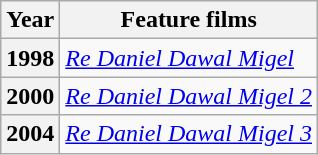<table class="wikitable">
<tr>
<th scope="col" align="center">Year</th>
<th scope="col" align="center">Feature films</th>
</tr>
<tr>
<th scope="row">1998</th>
<td><em><a href='#'>Re Daniel Dawal Migel</a></em></td>
</tr>
<tr>
<th scope="row">2000</th>
<td><em><a href='#'>Re Daniel Dawal Migel 2</a></em></td>
</tr>
<tr>
<th scope="row">2004</th>
<td><em><a href='#'>Re Daniel Dawal Migel 3</a></em></td>
</tr>
</table>
